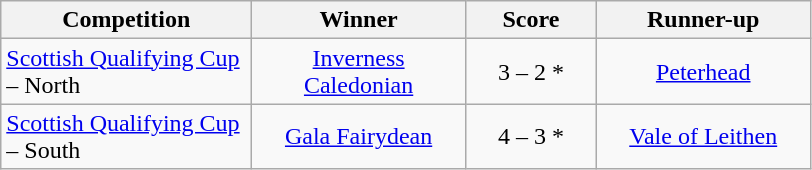<table class="wikitable" style="text-align: center;">
<tr>
<th width=160>Competition</th>
<th width=135>Winner</th>
<th width=80>Score</th>
<th width=135>Runner-up</th>
</tr>
<tr>
<td align=left><a href='#'>Scottish Qualifying Cup</a> – North</td>
<td><a href='#'>Inverness Caledonian</a></td>
<td>3 – 2 *</td>
<td><a href='#'>Peterhead</a></td>
</tr>
<tr>
<td align=left><a href='#'>Scottish Qualifying Cup</a> – South</td>
<td><a href='#'>Gala Fairydean</a></td>
<td>4 – 3 *</td>
<td><a href='#'>Vale of Leithen</a></td>
</tr>
</table>
